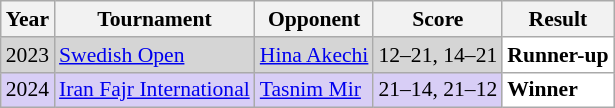<table class="sortable wikitable" style="font-size: 90%;">
<tr>
<th>Year</th>
<th>Tournament</th>
<th>Opponent</th>
<th>Score</th>
<th>Result</th>
</tr>
<tr style="background:#D5D5D5">
<td align="center">2023</td>
<td align="left"><a href='#'>Swedish Open</a></td>
<td align="left"> <a href='#'>Hina Akechi</a></td>
<td align="left">12–21, 14–21</td>
<td style="text-align:left; background:white"> <strong>Runner-up</strong></td>
</tr>
<tr style="background:#D8CEF6">
<td align="center">2024</td>
<td align="left"><a href='#'>Iran Fajr International</a></td>
<td align="left"> <a href='#'>Tasnim Mir</a></td>
<td align="left">21–14, 21–12</td>
<td style="text-align:left; background:white"> <strong>Winner</strong></td>
</tr>
</table>
